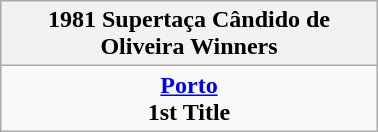<table class="wikitable" style="text-align: center; margin: 0 auto; width: 20%">
<tr>
<th>1981 Supertaça Cândido de Oliveira Winners</th>
</tr>
<tr>
<td><strong><a href='#'>Porto</a></strong><br><strong>1st Title</strong></td>
</tr>
</table>
